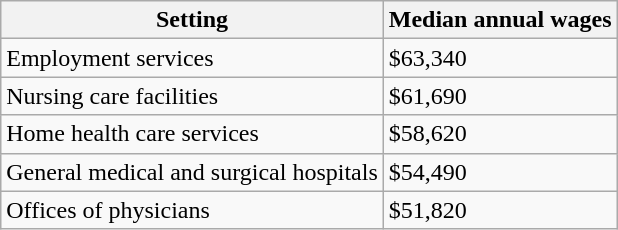<table class="wikitable">
<tr>
<th>Setting</th>
<th>Median annual wages</th>
</tr>
<tr>
<td>Employment services</td>
<td>$63,340</td>
</tr>
<tr>
<td>Nursing care facilities</td>
<td>$61,690</td>
</tr>
<tr>
<td>Home health care services</td>
<td>$58,620</td>
</tr>
<tr>
<td>General medical and surgical hospitals</td>
<td>$54,490</td>
</tr>
<tr>
<td>Offices of physicians</td>
<td>$51,820</td>
</tr>
</table>
